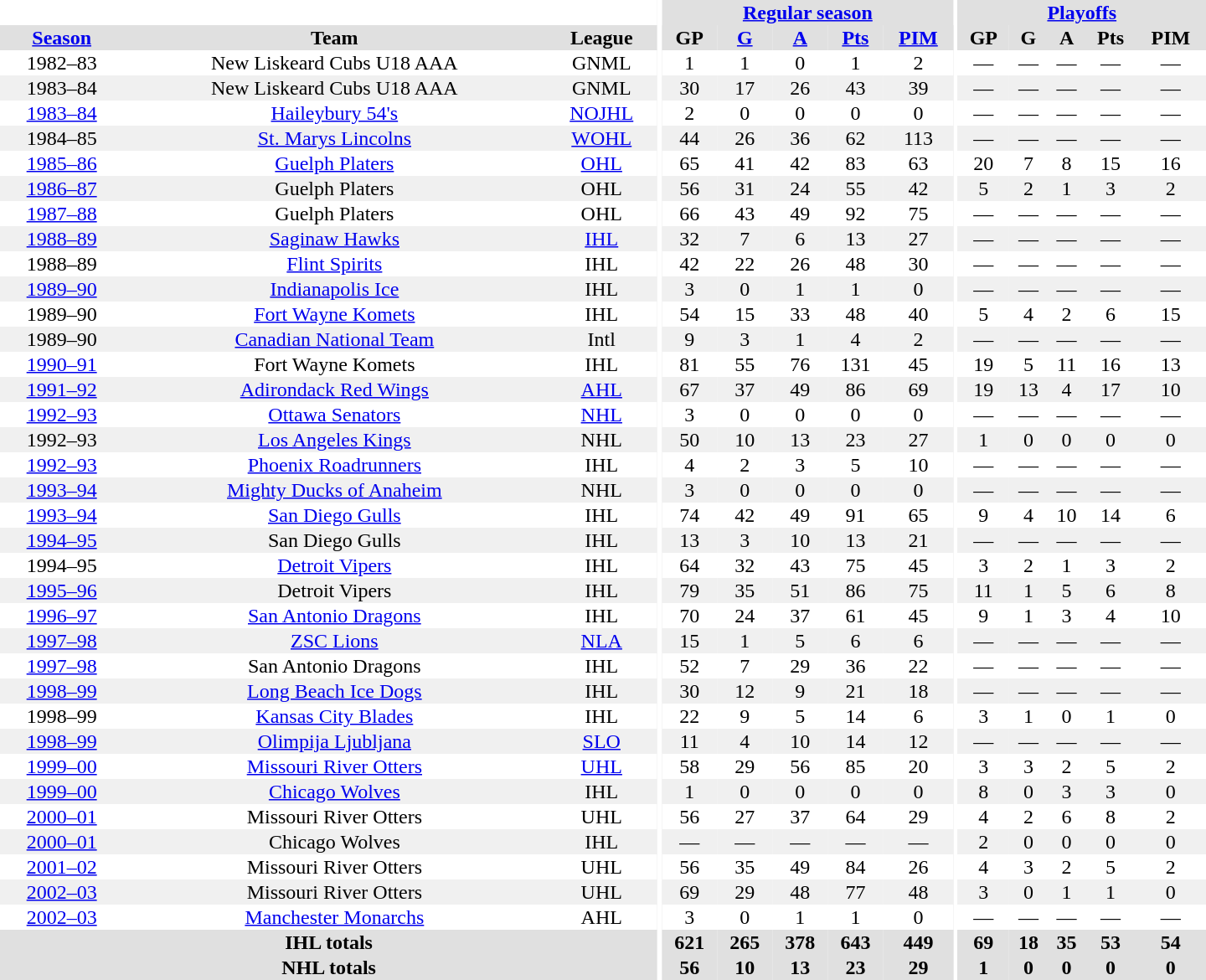<table border="0" cellpadding="1" cellspacing="0" style="text-align:center; width:60em">
<tr bgcolor="#e0e0e0">
<th colspan="3" bgcolor="#ffffff"></th>
<th rowspan="100" bgcolor="#ffffff"></th>
<th colspan="5"><a href='#'>Regular season</a></th>
<th rowspan="100" bgcolor="#ffffff"></th>
<th colspan="5"><a href='#'>Playoffs</a></th>
</tr>
<tr bgcolor="#e0e0e0">
<th><a href='#'>Season</a></th>
<th>Team</th>
<th>League</th>
<th>GP</th>
<th><a href='#'>G</a></th>
<th><a href='#'>A</a></th>
<th><a href='#'>Pts</a></th>
<th><a href='#'>PIM</a></th>
<th>GP</th>
<th>G</th>
<th>A</th>
<th>Pts</th>
<th>PIM</th>
</tr>
<tr>
<td>1982–83</td>
<td>New Liskeard Cubs U18 AAA</td>
<td>GNML</td>
<td>1</td>
<td>1</td>
<td>0</td>
<td>1</td>
<td>2</td>
<td>—</td>
<td>—</td>
<td>—</td>
<td>—</td>
<td>—</td>
</tr>
<tr bgcolor="#f0f0f0">
<td>1983–84</td>
<td>New Liskeard Cubs U18 AAA</td>
<td>GNML</td>
<td>30</td>
<td>17</td>
<td>26</td>
<td>43</td>
<td>39</td>
<td>—</td>
<td>—</td>
<td>—</td>
<td>—</td>
<td>—</td>
</tr>
<tr>
<td><a href='#'>1983–84</a></td>
<td><a href='#'>Haileybury 54's</a></td>
<td><a href='#'>NOJHL</a></td>
<td>2</td>
<td>0</td>
<td>0</td>
<td>0</td>
<td>0</td>
<td>—</td>
<td>—</td>
<td>—</td>
<td>—</td>
<td>—</td>
</tr>
<tr bgcolor="#f0f0f0">
<td>1984–85</td>
<td><a href='#'>St. Marys Lincolns</a></td>
<td><a href='#'>WOHL</a></td>
<td>44</td>
<td>26</td>
<td>36</td>
<td>62</td>
<td>113</td>
<td>—</td>
<td>—</td>
<td>—</td>
<td>—</td>
<td>—</td>
</tr>
<tr>
<td><a href='#'>1985–86</a></td>
<td><a href='#'>Guelph Platers</a></td>
<td><a href='#'>OHL</a></td>
<td>65</td>
<td>41</td>
<td>42</td>
<td>83</td>
<td>63</td>
<td>20</td>
<td>7</td>
<td>8</td>
<td>15</td>
<td>16</td>
</tr>
<tr bgcolor="#f0f0f0">
<td><a href='#'>1986–87</a></td>
<td>Guelph Platers</td>
<td>OHL</td>
<td>56</td>
<td>31</td>
<td>24</td>
<td>55</td>
<td>42</td>
<td>5</td>
<td>2</td>
<td>1</td>
<td>3</td>
<td>2</td>
</tr>
<tr>
<td><a href='#'>1987–88</a></td>
<td>Guelph Platers</td>
<td>OHL</td>
<td>66</td>
<td>43</td>
<td>49</td>
<td>92</td>
<td>75</td>
<td>—</td>
<td>—</td>
<td>—</td>
<td>—</td>
<td>—</td>
</tr>
<tr bgcolor="#f0f0f0">
<td><a href='#'>1988–89</a></td>
<td><a href='#'>Saginaw Hawks</a></td>
<td><a href='#'>IHL</a></td>
<td>32</td>
<td>7</td>
<td>6</td>
<td>13</td>
<td>27</td>
<td>—</td>
<td>—</td>
<td>—</td>
<td>—</td>
<td>—</td>
</tr>
<tr>
<td>1988–89</td>
<td><a href='#'>Flint Spirits</a></td>
<td>IHL</td>
<td>42</td>
<td>22</td>
<td>26</td>
<td>48</td>
<td>30</td>
<td>—</td>
<td>—</td>
<td>—</td>
<td>—</td>
<td>—</td>
</tr>
<tr bgcolor="#f0f0f0">
<td><a href='#'>1989–90</a></td>
<td><a href='#'>Indianapolis Ice</a></td>
<td>IHL</td>
<td>3</td>
<td>0</td>
<td>1</td>
<td>1</td>
<td>0</td>
<td>—</td>
<td>—</td>
<td>—</td>
<td>—</td>
<td>—</td>
</tr>
<tr>
<td>1989–90</td>
<td><a href='#'>Fort Wayne Komets</a></td>
<td>IHL</td>
<td>54</td>
<td>15</td>
<td>33</td>
<td>48</td>
<td>40</td>
<td>5</td>
<td>4</td>
<td>2</td>
<td>6</td>
<td>15</td>
</tr>
<tr bgcolor="#f0f0f0">
<td>1989–90</td>
<td><a href='#'>Canadian National Team</a></td>
<td>Intl</td>
<td>9</td>
<td>3</td>
<td>1</td>
<td>4</td>
<td>2</td>
<td>—</td>
<td>—</td>
<td>—</td>
<td>—</td>
<td>—</td>
</tr>
<tr>
<td><a href='#'>1990–91</a></td>
<td>Fort Wayne Komets</td>
<td>IHL</td>
<td>81</td>
<td>55</td>
<td>76</td>
<td>131</td>
<td>45</td>
<td>19</td>
<td>5</td>
<td>11</td>
<td>16</td>
<td>13</td>
</tr>
<tr bgcolor="#f0f0f0">
<td><a href='#'>1991–92</a></td>
<td><a href='#'>Adirondack Red Wings</a></td>
<td><a href='#'>AHL</a></td>
<td>67</td>
<td>37</td>
<td>49</td>
<td>86</td>
<td>69</td>
<td>19</td>
<td>13</td>
<td>4</td>
<td>17</td>
<td>10</td>
</tr>
<tr>
<td><a href='#'>1992–93</a></td>
<td><a href='#'>Ottawa Senators</a></td>
<td><a href='#'>NHL</a></td>
<td>3</td>
<td>0</td>
<td>0</td>
<td>0</td>
<td>0</td>
<td>—</td>
<td>—</td>
<td>—</td>
<td>—</td>
<td>—</td>
</tr>
<tr bgcolor="#f0f0f0">
<td>1992–93</td>
<td><a href='#'>Los Angeles Kings</a></td>
<td>NHL</td>
<td>50</td>
<td>10</td>
<td>13</td>
<td>23</td>
<td>27</td>
<td>1</td>
<td>0</td>
<td>0</td>
<td>0</td>
<td>0</td>
</tr>
<tr>
<td><a href='#'>1992–93</a></td>
<td><a href='#'>Phoenix Roadrunners</a></td>
<td>IHL</td>
<td>4</td>
<td>2</td>
<td>3</td>
<td>5</td>
<td>10</td>
<td>—</td>
<td>—</td>
<td>—</td>
<td>—</td>
<td>—</td>
</tr>
<tr bgcolor="#f0f0f0">
<td><a href='#'>1993–94</a></td>
<td><a href='#'>Mighty Ducks of Anaheim</a></td>
<td>NHL</td>
<td>3</td>
<td>0</td>
<td>0</td>
<td>0</td>
<td>0</td>
<td>—</td>
<td>—</td>
<td>—</td>
<td>—</td>
<td>—</td>
</tr>
<tr>
<td><a href='#'>1993–94</a></td>
<td><a href='#'>San Diego Gulls</a></td>
<td>IHL</td>
<td>74</td>
<td>42</td>
<td>49</td>
<td>91</td>
<td>65</td>
<td>9</td>
<td>4</td>
<td>10</td>
<td>14</td>
<td>6</td>
</tr>
<tr bgcolor="#f0f0f0">
<td><a href='#'>1994–95</a></td>
<td>San Diego Gulls</td>
<td>IHL</td>
<td>13</td>
<td>3</td>
<td>10</td>
<td>13</td>
<td>21</td>
<td>—</td>
<td>—</td>
<td>—</td>
<td>—</td>
<td>—</td>
</tr>
<tr>
<td>1994–95</td>
<td><a href='#'>Detroit Vipers</a></td>
<td>IHL</td>
<td>64</td>
<td>32</td>
<td>43</td>
<td>75</td>
<td>45</td>
<td>3</td>
<td>2</td>
<td>1</td>
<td>3</td>
<td>2</td>
</tr>
<tr bgcolor="#f0f0f0">
<td><a href='#'>1995–96</a></td>
<td>Detroit Vipers</td>
<td>IHL</td>
<td>79</td>
<td>35</td>
<td>51</td>
<td>86</td>
<td>75</td>
<td>11</td>
<td>1</td>
<td>5</td>
<td>6</td>
<td>8</td>
</tr>
<tr>
<td><a href='#'>1996–97</a></td>
<td><a href='#'>San Antonio Dragons</a></td>
<td>IHL</td>
<td>70</td>
<td>24</td>
<td>37</td>
<td>61</td>
<td>45</td>
<td>9</td>
<td>1</td>
<td>3</td>
<td>4</td>
<td>10</td>
</tr>
<tr bgcolor="#f0f0f0">
<td><a href='#'>1997–98</a></td>
<td><a href='#'>ZSC Lions</a></td>
<td><a href='#'>NLA</a></td>
<td>15</td>
<td>1</td>
<td>5</td>
<td>6</td>
<td>6</td>
<td>—</td>
<td>—</td>
<td>—</td>
<td>—</td>
<td>—</td>
</tr>
<tr>
<td><a href='#'>1997–98</a></td>
<td>San Antonio Dragons</td>
<td>IHL</td>
<td>52</td>
<td>7</td>
<td>29</td>
<td>36</td>
<td>22</td>
<td>—</td>
<td>—</td>
<td>—</td>
<td>—</td>
<td>—</td>
</tr>
<tr bgcolor="#f0f0f0">
<td><a href='#'>1998–99</a></td>
<td><a href='#'>Long Beach Ice Dogs</a></td>
<td>IHL</td>
<td>30</td>
<td>12</td>
<td>9</td>
<td>21</td>
<td>18</td>
<td>—</td>
<td>—</td>
<td>—</td>
<td>—</td>
<td>—</td>
</tr>
<tr>
<td>1998–99</td>
<td><a href='#'>Kansas City Blades</a></td>
<td>IHL</td>
<td>22</td>
<td>9</td>
<td>5</td>
<td>14</td>
<td>6</td>
<td>3</td>
<td>1</td>
<td>0</td>
<td>1</td>
<td>0</td>
</tr>
<tr bgcolor="#f0f0f0">
<td><a href='#'>1998–99</a></td>
<td><a href='#'>Olimpija Ljubljana</a></td>
<td><a href='#'>SLO</a></td>
<td>11</td>
<td>4</td>
<td>10</td>
<td>14</td>
<td>12</td>
<td>—</td>
<td>—</td>
<td>—</td>
<td>—</td>
<td>—</td>
</tr>
<tr>
<td><a href='#'>1999–00</a></td>
<td><a href='#'>Missouri River Otters</a></td>
<td><a href='#'>UHL</a></td>
<td>58</td>
<td>29</td>
<td>56</td>
<td>85</td>
<td>20</td>
<td>3</td>
<td>3</td>
<td>2</td>
<td>5</td>
<td>2</td>
</tr>
<tr bgcolor="#f0f0f0">
<td><a href='#'>1999–00</a></td>
<td><a href='#'>Chicago Wolves</a></td>
<td>IHL</td>
<td>1</td>
<td>0</td>
<td>0</td>
<td>0</td>
<td>0</td>
<td>8</td>
<td>0</td>
<td>3</td>
<td>3</td>
<td>0</td>
</tr>
<tr>
<td><a href='#'>2000–01</a></td>
<td>Missouri River Otters</td>
<td>UHL</td>
<td>56</td>
<td>27</td>
<td>37</td>
<td>64</td>
<td>29</td>
<td>4</td>
<td>2</td>
<td>6</td>
<td>8</td>
<td>2</td>
</tr>
<tr bgcolor="#f0f0f0">
<td><a href='#'>2000–01</a></td>
<td>Chicago Wolves</td>
<td>IHL</td>
<td>—</td>
<td>—</td>
<td>—</td>
<td>—</td>
<td>—</td>
<td>2</td>
<td>0</td>
<td>0</td>
<td>0</td>
<td>0</td>
</tr>
<tr>
<td><a href='#'>2001–02</a></td>
<td>Missouri River Otters</td>
<td>UHL</td>
<td>56</td>
<td>35</td>
<td>49</td>
<td>84</td>
<td>26</td>
<td>4</td>
<td>3</td>
<td>2</td>
<td>5</td>
<td>2</td>
</tr>
<tr bgcolor="#f0f0f0">
<td><a href='#'>2002–03</a></td>
<td>Missouri River Otters</td>
<td>UHL</td>
<td>69</td>
<td>29</td>
<td>48</td>
<td>77</td>
<td>48</td>
<td>3</td>
<td>0</td>
<td>1</td>
<td>1</td>
<td>0</td>
</tr>
<tr>
<td><a href='#'>2002–03</a></td>
<td><a href='#'>Manchester Monarchs</a></td>
<td>AHL</td>
<td>3</td>
<td>0</td>
<td>1</td>
<td>1</td>
<td>0</td>
<td>—</td>
<td>—</td>
<td>—</td>
<td>—</td>
<td>—</td>
</tr>
<tr bgcolor="#e0e0e0">
<th colspan="3">IHL totals</th>
<th>621</th>
<th>265</th>
<th>378</th>
<th>643</th>
<th>449</th>
<th>69</th>
<th>18</th>
<th>35</th>
<th>53</th>
<th>54</th>
</tr>
<tr bgcolor="#e0e0e0">
<th colspan="3">NHL totals</th>
<th>56</th>
<th>10</th>
<th>13</th>
<th>23</th>
<th>29</th>
<th>1</th>
<th>0</th>
<th>0</th>
<th>0</th>
<th>0</th>
</tr>
</table>
